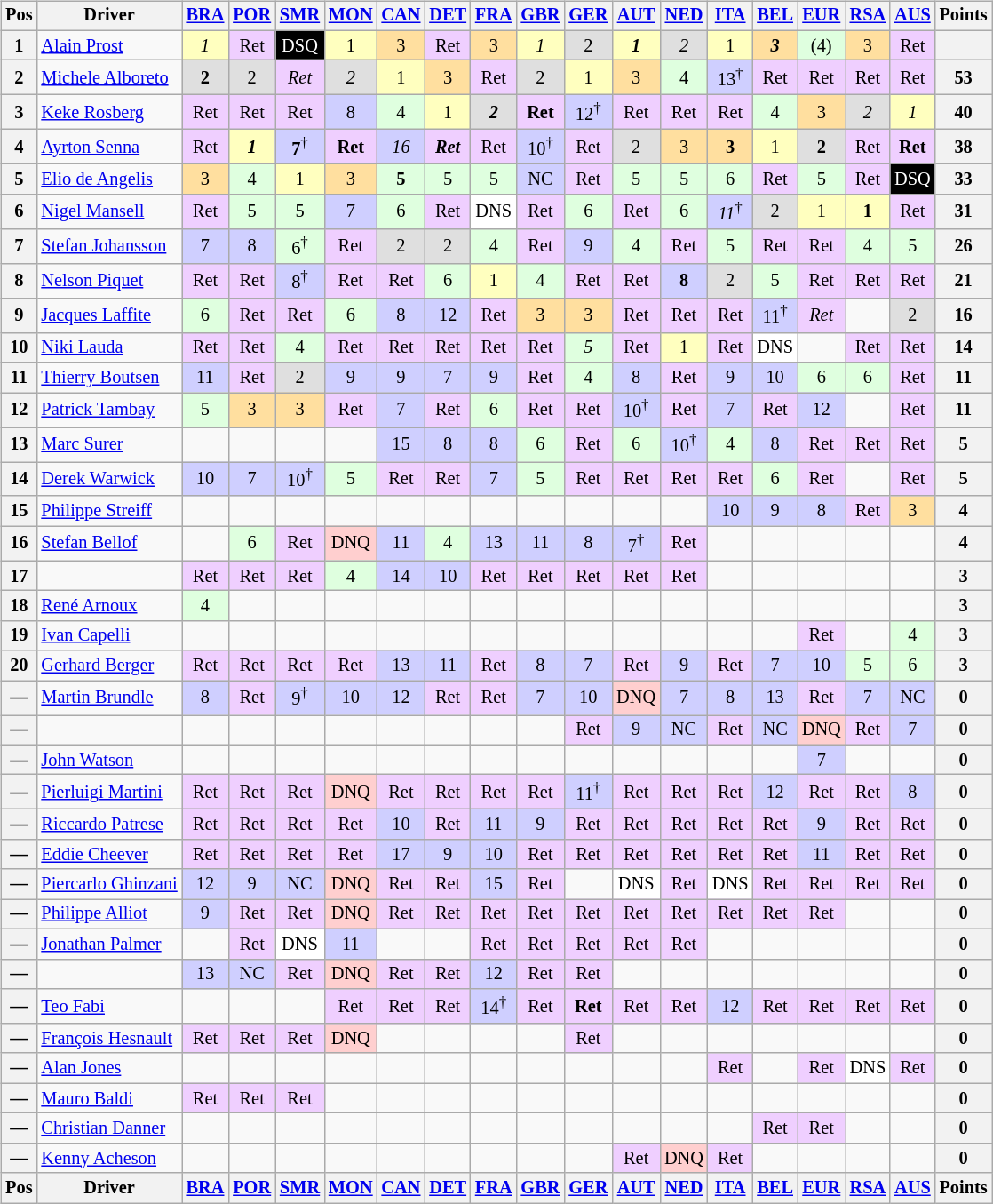<table>
<tr valign="top">
<td><br><table class="wikitable" style="font-size: 85%; text-align:center;">
<tr valign="top">
<th valign="middle">Pos</th>
<th valign="middle">Driver</th>
<th><a href='#'>BRA</a><br></th>
<th><a href='#'>POR</a><br></th>
<th><a href='#'>SMR</a><br></th>
<th><a href='#'>MON</a><br></th>
<th><a href='#'>CAN</a><br></th>
<th><a href='#'>DET</a><br></th>
<th><a href='#'>FRA</a><br></th>
<th><a href='#'>GBR</a><br></th>
<th><a href='#'>GER</a><br></th>
<th><a href='#'>AUT</a><br></th>
<th><a href='#'>NED</a><br></th>
<th><a href='#'>ITA</a><br></th>
<th><a href='#'>BEL</a><br></th>
<th><a href='#'>EUR</a><br></th>
<th><a href='#'>RSA</a><br></th>
<th><a href='#'>AUS</a><br></th>
<th valign="middle">Points</th>
</tr>
<tr>
<th>1</th>
<td align="left"> <a href='#'>Alain Prost</a></td>
<td style="background:#ffffbf;"><em>1</em></td>
<td style="background:#efcfff;">Ret</td>
<td style="background:#000; color:white;">DSQ</td>
<td style="background:#ffffbf;">1</td>
<td style="background:#ffdf9f;">3</td>
<td style="background:#efcfff;">Ret</td>
<td style="background:#ffdf9f;">3</td>
<td style="background:#ffffbf;"><em>1</em></td>
<td style="background:#dfdfdf;">2</td>
<td style="background:#ffffbf;"><strong><em>1</em></strong></td>
<td style="background:#dfdfdf;"><em>2</em></td>
<td style="background:#ffffbf;">1</td>
<td style="background:#ffdf9f;"><strong><em>3</em></strong></td>
<td style="background:#dfffdf;">(4)</td>
<td style="background:#ffdf9f;">3</td>
<td style="background:#efcfff;">Ret</td>
<th></th>
</tr>
<tr>
<th>2</th>
<td align="left"> <a href='#'>Michele Alboreto</a></td>
<td style="background:#dfdfdf;"><strong>2</strong></td>
<td style="background:#dfdfdf;">2</td>
<td style="background:#efcfff;"><em>Ret</em></td>
<td style="background:#dfdfdf;"><em>2</em></td>
<td style="background:#ffffbf;">1</td>
<td style="background:#ffdf9f;">3</td>
<td style="background:#efcfff;">Ret</td>
<td style="background:#dfdfdf;">2</td>
<td style="background:#ffffbf;">1</td>
<td style="background:#ffdf9f;">3</td>
<td style="background:#dfffdf;">4</td>
<td style="background:#cfcfff;">13<sup>†</sup></td>
<td style="background:#efcfff;">Ret</td>
<td style="background:#efcfff;">Ret</td>
<td style="background:#efcfff;">Ret</td>
<td style="background:#efcfff;">Ret</td>
<th>53</th>
</tr>
<tr>
<th>3</th>
<td align="left"> <a href='#'>Keke Rosberg</a></td>
<td style="background:#efcfff;">Ret</td>
<td style="background:#efcfff;">Ret</td>
<td style="background:#efcfff;">Ret</td>
<td style="background:#cfcfff;">8</td>
<td style="background:#dfffdf;">4</td>
<td style="background:#ffffbf;">1</td>
<td style="background:#dfdfdf;"><strong><em>2</em></strong></td>
<td style="background:#efcfff;"><strong>Ret</strong></td>
<td style="background:#cfcfff;">12<sup>†</sup></td>
<td style="background:#efcfff;">Ret</td>
<td style="background:#efcfff;">Ret</td>
<td style="background:#efcfff;">Ret</td>
<td style="background:#dfffdf;">4</td>
<td style="background:#ffdf9f;">3</td>
<td style="background:#dfdfdf;"><em>2</em></td>
<td style="background:#ffffbf;"><em>1</em></td>
<th>40</th>
</tr>
<tr>
<th>4</th>
<td align="left"> <a href='#'>Ayrton Senna</a></td>
<td style="background:#efcfff;">Ret</td>
<td style="background:#ffffbf;"><strong><em>1</em></strong></td>
<td style="background:#cfcfff;"><strong>7</strong><sup>†</sup></td>
<td style="background:#efcfff;"><strong>Ret</strong></td>
<td style="background:#cfcfff;"><em>16</em></td>
<td style="background:#efcfff;"><strong><em>Ret</em></strong></td>
<td style="background:#efcfff;">Ret</td>
<td style="background:#cfcfff;">10<sup>†</sup></td>
<td style="background:#efcfff;">Ret</td>
<td style="background:#dfdfdf;">2</td>
<td style="background:#ffdf9f;">3</td>
<td style="background:#ffdf9f;"><strong>3</strong></td>
<td style="background:#ffffbf;">1</td>
<td style="background:#dfdfdf;"><strong>2</strong></td>
<td style="background:#efcfff;">Ret</td>
<td style="background:#efcfff;"><strong>Ret</strong></td>
<th>38</th>
</tr>
<tr>
<th>5</th>
<td align="left"> <a href='#'>Elio de Angelis</a></td>
<td style="background:#ffdf9f;">3</td>
<td style="background:#dfffdf;">4</td>
<td style="background:#ffffbf;">1</td>
<td style="background:#ffdf9f;">3</td>
<td style="background:#dfffdf;"><strong>5</strong></td>
<td style="background:#dfffdf;">5</td>
<td style="background:#dfffdf;">5</td>
<td style="background:#cfcfff;">NC</td>
<td style="background:#efcfff;">Ret</td>
<td style="background:#dfffdf;">5</td>
<td style="background:#dfffdf;">5</td>
<td style="background:#dfffdf;">6</td>
<td style="background:#efcfff;">Ret</td>
<td style="background:#dfffdf;">5</td>
<td style="background:#efcfff;">Ret</td>
<td style="background:#000; color:white;">DSQ</td>
<th>33</th>
</tr>
<tr>
<th>6</th>
<td align="left"> <a href='#'>Nigel Mansell</a></td>
<td style="background:#efcfff;">Ret</td>
<td style="background:#dfffdf;">5</td>
<td style="background:#dfffdf;">5</td>
<td style="background:#cfcfff;">7</td>
<td style="background:#dfffdf;">6</td>
<td style="background:#efcfff;">Ret</td>
<td style="background:#fff;">DNS</td>
<td style="background:#efcfff;">Ret</td>
<td style="background:#dfffdf;">6</td>
<td style="background:#efcfff;">Ret</td>
<td style="background:#dfffdf;">6</td>
<td style="background:#cfcfff;"><em>11</em><sup>†</sup></td>
<td style="background:#dfdfdf;">2</td>
<td style="background:#ffffbf;">1</td>
<td style="background:#ffffbf;"><strong>1</strong></td>
<td style="background:#efcfff;">Ret</td>
<th>31</th>
</tr>
<tr>
<th>7</th>
<td align="left"> <a href='#'>Stefan Johansson</a></td>
<td style="background:#cfcfff;">7</td>
<td style="background:#cfcfff;">8</td>
<td style="background:#dfffdf;">6<sup>†</sup></td>
<td style="background:#efcfff;">Ret</td>
<td style="background:#dfdfdf;">2</td>
<td style="background:#dfdfdf;">2</td>
<td style="background:#dfffdf;">4</td>
<td style="background:#efcfff;">Ret</td>
<td style="background:#cfcfff;">9</td>
<td style="background:#dfffdf;">4</td>
<td style="background:#efcfff;">Ret</td>
<td style="background:#dfffdf;">5</td>
<td style="background:#efcfff;">Ret</td>
<td style="background:#efcfff;">Ret</td>
<td style="background:#dfffdf;">4</td>
<td style="background:#dfffdf;">5</td>
<th>26</th>
</tr>
<tr>
<th>8</th>
<td align="left"> <a href='#'>Nelson Piquet</a></td>
<td style="background:#efcfff;">Ret</td>
<td style="background:#efcfff;">Ret</td>
<td style="background:#cfcfff;">8<sup>†</sup></td>
<td style="background:#efcfff;">Ret</td>
<td style="background:#efcfff;">Ret</td>
<td style="background:#dfffdf;">6</td>
<td style="background:#ffffbf;">1</td>
<td style="background:#dfffdf;">4</td>
<td style="background:#efcfff;">Ret</td>
<td style="background:#efcfff;">Ret</td>
<td style="background:#cfcfff;"><strong>8</strong></td>
<td style="background:#dfdfdf;">2</td>
<td style="background:#dfffdf;">5</td>
<td style="background:#efcfff;">Ret</td>
<td style="background:#efcfff;">Ret</td>
<td style="background:#efcfff;">Ret</td>
<th>21</th>
</tr>
<tr>
<th>9</th>
<td align="left"> <a href='#'>Jacques Laffite</a></td>
<td style="background:#dfffdf;">6</td>
<td style="background:#efcfff;">Ret</td>
<td style="background:#efcfff;">Ret</td>
<td style="background:#dfffdf;">6</td>
<td style="background:#cfcfff;">8</td>
<td style="background:#cfcfff;">12</td>
<td style="background:#efcfff;">Ret</td>
<td style="background:#ffdf9f;">3</td>
<td style="background:#ffdf9f;">3</td>
<td style="background:#efcfff;">Ret</td>
<td style="background:#efcfff;">Ret</td>
<td style="background:#efcfff;">Ret</td>
<td style="background:#cfcfff;">11<sup>†</sup></td>
<td style="background:#efcfff;"><em>Ret</em></td>
<td></td>
<td style="background:#dfdfdf;">2</td>
<th>16</th>
</tr>
<tr>
<th>10</th>
<td align="left"> <a href='#'>Niki Lauda</a></td>
<td style="background:#efcfff;">Ret</td>
<td style="background:#efcfff;">Ret</td>
<td style="background:#dfffdf;">4</td>
<td style="background:#efcfff;">Ret</td>
<td style="background:#efcfff;">Ret</td>
<td style="background:#efcfff;">Ret</td>
<td style="background:#efcfff;">Ret</td>
<td style="background:#efcfff;">Ret</td>
<td style="background:#dfffdf;"><em>5</em></td>
<td style="background:#efcfff;">Ret</td>
<td style="background:#ffffbf;">1</td>
<td style="background:#efcfff;">Ret</td>
<td style="background:#fff;">DNS</td>
<td></td>
<td style="background:#efcfff;">Ret</td>
<td style="background:#efcfff;">Ret</td>
<th>14</th>
</tr>
<tr>
<th>11</th>
<td align="left"> <a href='#'>Thierry Boutsen</a></td>
<td style="background:#cfcfff;">11</td>
<td style="background:#efcfff;">Ret</td>
<td style="background:#dfdfdf;">2</td>
<td style="background:#cfcfff;">9</td>
<td style="background:#cfcfff;">9</td>
<td style="background:#cfcfff;">7</td>
<td style="background:#cfcfff;">9</td>
<td style="background:#efcfff;">Ret</td>
<td style="background:#dfffdf;">4</td>
<td style="background:#cfcfff;">8</td>
<td style="background:#efcfff;">Ret</td>
<td style="background:#cfcfff;">9</td>
<td style="background:#cfcfff;">10</td>
<td style="background:#dfffdf;">6</td>
<td style="background:#dfffdf;">6</td>
<td style="background:#efcfff;">Ret</td>
<th>11</th>
</tr>
<tr>
<th>12</th>
<td align="left"> <a href='#'>Patrick Tambay</a></td>
<td style="background:#dfffdf;">5</td>
<td style="background:#ffdf9f;">3</td>
<td style="background:#ffdf9f;">3</td>
<td style="background:#efcfff;">Ret</td>
<td style="background:#cfcfff;">7</td>
<td style="background:#efcfff;">Ret</td>
<td style="background:#dfffdf;">6</td>
<td style="background:#efcfff;">Ret</td>
<td style="background:#efcfff;">Ret</td>
<td style="background:#cfcfff;">10<sup>†</sup></td>
<td style="background:#efcfff;">Ret</td>
<td style="background:#cfcfff;">7</td>
<td style="background:#efcfff;">Ret</td>
<td style="background:#cfcfff;">12</td>
<td></td>
<td style="background:#efcfff;">Ret</td>
<th>11</th>
</tr>
<tr>
<th>13</th>
<td align="left"> <a href='#'>Marc Surer</a></td>
<td></td>
<td></td>
<td></td>
<td></td>
<td style="background:#cfcfff;">15</td>
<td style="background:#cfcfff;">8</td>
<td style="background:#cfcfff;">8</td>
<td style="background:#dfffdf;">6</td>
<td style="background:#efcfff;">Ret</td>
<td style="background:#dfffdf;">6</td>
<td style="background:#cfcfff;">10<sup>†</sup></td>
<td style="background:#dfffdf;">4</td>
<td style="background:#cfcfff;">8</td>
<td style="background:#efcfff;">Ret</td>
<td style="background:#efcfff;">Ret</td>
<td style="background:#efcfff;">Ret</td>
<th>5</th>
</tr>
<tr>
<th>14</th>
<td align="left"> <a href='#'>Derek Warwick</a></td>
<td style="background:#cfcfff;">10</td>
<td style="background:#cfcfff;">7</td>
<td style="background:#cfcfff;">10<sup>†</sup></td>
<td style="background:#dfffdf;">5</td>
<td style="background:#efcfff;">Ret</td>
<td style="background:#efcfff;">Ret</td>
<td style="background:#cfcfff;">7</td>
<td style="background:#dfffdf;">5</td>
<td style="background:#efcfff;">Ret</td>
<td style="background:#efcfff;">Ret</td>
<td style="background:#efcfff;">Ret</td>
<td style="background:#efcfff;">Ret</td>
<td style="background:#dfffdf;">6</td>
<td style="background:#efcfff;">Ret</td>
<td></td>
<td style="background:#efcfff;">Ret</td>
<th>5</th>
</tr>
<tr>
<th>15</th>
<td align="left"> <a href='#'>Philippe Streiff</a></td>
<td></td>
<td></td>
<td></td>
<td></td>
<td></td>
<td></td>
<td></td>
<td></td>
<td></td>
<td></td>
<td></td>
<td style="background:#cfcfff;">10</td>
<td style="background:#cfcfff;">9</td>
<td style="background:#cfcfff;">8</td>
<td style="background:#efcfff;">Ret</td>
<td style="background:#ffdf9f;">3</td>
<th>4</th>
</tr>
<tr>
<th>16</th>
<td align="left"> <a href='#'>Stefan Bellof</a></td>
<td></td>
<td style="background:#dfffdf;">6</td>
<td style="background:#efcfff;">Ret</td>
<td style="background:#ffcfcf;">DNQ</td>
<td style="background:#cfcfff;">11</td>
<td style="background:#dfffdf;">4</td>
<td style="background:#cfcfff;">13</td>
<td style="background:#cfcfff;">11</td>
<td style="background:#cfcfff;">8</td>
<td style="background:#cfcfff;">7<sup>†</sup></td>
<td style="background:#efcfff;">Ret</td>
<td></td>
<td></td>
<td></td>
<td></td>
<td></td>
<th>4</th>
</tr>
<tr>
<th>17</th>
<td align="left"></td>
<td style="background:#efcfff;">Ret</td>
<td style="background:#efcfff;">Ret</td>
<td style="background:#efcfff;">Ret</td>
<td style="background:#dfffdf;">4</td>
<td style="background:#cfcfff;">14</td>
<td style="background:#cfcfff;">10</td>
<td style="background:#efcfff;">Ret</td>
<td style="background:#efcfff;">Ret</td>
<td style="background:#efcfff;">Ret</td>
<td style="background:#efcfff;">Ret</td>
<td style="background:#efcfff;">Ret</td>
<td></td>
<td></td>
<td></td>
<td></td>
<td></td>
<th>3</th>
</tr>
<tr>
<th>18</th>
<td align="left"> <a href='#'>René Arnoux</a></td>
<td style="background:#dfffdf;">4</td>
<td></td>
<td></td>
<td></td>
<td></td>
<td></td>
<td></td>
<td></td>
<td></td>
<td></td>
<td></td>
<td></td>
<td></td>
<td></td>
<td></td>
<td></td>
<th>3</th>
</tr>
<tr>
<th>19</th>
<td align="left"> <a href='#'>Ivan Capelli</a></td>
<td></td>
<td></td>
<td></td>
<td></td>
<td></td>
<td></td>
<td></td>
<td></td>
<td></td>
<td></td>
<td></td>
<td></td>
<td></td>
<td style="background:#efcfff;">Ret</td>
<td></td>
<td style="background:#dfffdf;">4</td>
<th>3</th>
</tr>
<tr>
<th>20</th>
<td align="left"> <a href='#'>Gerhard Berger</a></td>
<td style="background:#efcfff;">Ret</td>
<td style="background:#efcfff;">Ret</td>
<td style="background:#efcfff;">Ret</td>
<td style="background:#efcfff;">Ret</td>
<td style="background:#cfcfff;">13</td>
<td style="background:#cfcfff;">11</td>
<td style="background:#efcfff;">Ret</td>
<td style="background:#cfcfff;">8</td>
<td style="background:#cfcfff;">7</td>
<td style="background:#efcfff;">Ret</td>
<td style="background:#cfcfff;">9</td>
<td style="background:#efcfff;">Ret</td>
<td style="background:#cfcfff;">7</td>
<td style="background:#cfcfff;">10</td>
<td style="background:#dfffdf;">5</td>
<td style="background:#dfffdf;">6</td>
<th>3</th>
</tr>
<tr>
<th>—</th>
<td align="left"> <a href='#'>Martin Brundle</a></td>
<td style="background:#cfcfff;">8</td>
<td style="background:#efcfff;">Ret</td>
<td style="background:#cfcfff;">9<sup>†</sup></td>
<td style="background:#cfcfff;">10</td>
<td style="background:#cfcfff;">12</td>
<td style="background:#efcfff;">Ret</td>
<td style="background:#efcfff;">Ret</td>
<td style="background:#cfcfff;">7</td>
<td style="background:#cfcfff;">10</td>
<td style="background:#ffcfcf;">DNQ</td>
<td style="background:#cfcfff;">7</td>
<td style="background:#cfcfff;">8</td>
<td style="background:#cfcfff;">13</td>
<td style="background:#efcfff;">Ret</td>
<td style="background:#cfcfff;">7</td>
<td style="background:#cfcfff;">NC</td>
<th>0</th>
</tr>
<tr>
<th>—</th>
<td align="left"></td>
<td></td>
<td></td>
<td></td>
<td></td>
<td></td>
<td></td>
<td></td>
<td></td>
<td style="background:#efcfff;">Ret</td>
<td style="background:#cfcfff;">9</td>
<td style="background:#cfcfff;">NC</td>
<td style="background:#efcfff;">Ret</td>
<td style="background:#cfcfff;">NC</td>
<td style="background:#ffcfcf;">DNQ</td>
<td style="background:#efcfff;">Ret</td>
<td style="background:#cfcfff;">7</td>
<th>0</th>
</tr>
<tr>
<th>—</th>
<td align="left"> <a href='#'>John Watson</a></td>
<td></td>
<td></td>
<td></td>
<td></td>
<td></td>
<td></td>
<td></td>
<td></td>
<td></td>
<td></td>
<td></td>
<td></td>
<td></td>
<td style="background:#cfcfff;">7</td>
<td></td>
<td></td>
<th>0</th>
</tr>
<tr>
<th>—</th>
<td align="left"> <a href='#'>Pierluigi Martini</a></td>
<td style="background:#efcfff;">Ret</td>
<td style="background:#efcfff;">Ret</td>
<td style="background:#efcfff;">Ret</td>
<td style="background:#ffcfcf;">DNQ</td>
<td style="background:#efcfff;">Ret</td>
<td style="background:#efcfff;">Ret</td>
<td style="background:#efcfff;">Ret</td>
<td style="background:#efcfff;">Ret</td>
<td style="background:#cfcfff;">11<sup>†</sup></td>
<td style="background:#efcfff;">Ret</td>
<td style="background:#efcfff;">Ret</td>
<td style="background:#efcfff;">Ret</td>
<td style="background:#cfcfff;">12</td>
<td style="background:#efcfff;">Ret</td>
<td style="background:#efcfff;">Ret</td>
<td style="background:#cfcfff;">8</td>
<th>0</th>
</tr>
<tr>
<th>—</th>
<td align="left"> <a href='#'>Riccardo Patrese</a></td>
<td style="background:#efcfff;">Ret</td>
<td style="background:#efcfff;">Ret</td>
<td style="background:#efcfff;">Ret</td>
<td style="background:#efcfff;">Ret</td>
<td style="background:#cfcfff;">10</td>
<td style="background:#efcfff;">Ret</td>
<td style="background:#cfcfff;">11</td>
<td style="background:#cfcfff;">9</td>
<td style="background:#efcfff;">Ret</td>
<td style="background:#efcfff;">Ret</td>
<td style="background:#efcfff;">Ret</td>
<td style="background:#efcfff;">Ret</td>
<td style="background:#efcfff;">Ret</td>
<td style="background:#cfcfff;">9</td>
<td style="background:#efcfff;">Ret</td>
<td style="background:#efcfff;">Ret</td>
<th>0</th>
</tr>
<tr>
<th>—</th>
<td align="left"> <a href='#'>Eddie Cheever</a></td>
<td style="background:#efcfff;">Ret</td>
<td style="background:#efcfff;">Ret</td>
<td style="background:#efcfff;">Ret</td>
<td style="background:#efcfff;">Ret</td>
<td style="background:#cfcfff;">17</td>
<td style="background:#cfcfff;">9</td>
<td style="background:#cfcfff;">10</td>
<td style="background:#efcfff;">Ret</td>
<td style="background:#efcfff;">Ret</td>
<td style="background:#efcfff;">Ret</td>
<td style="background:#efcfff;">Ret</td>
<td style="background:#efcfff;">Ret</td>
<td style="background:#efcfff;">Ret</td>
<td style="background:#cfcfff;">11</td>
<td style="background:#efcfff;">Ret</td>
<td style="background:#efcfff;">Ret</td>
<th>0</th>
</tr>
<tr>
<th>—</th>
<td align="left"> <a href='#'>Piercarlo Ghinzani</a></td>
<td style="background:#cfcfff;">12</td>
<td style="background:#cfcfff;">9</td>
<td style="background:#cfcfff;">NC</td>
<td style="background:#ffcfcf;">DNQ</td>
<td style="background:#efcfff;">Ret</td>
<td style="background:#efcfff;">Ret</td>
<td style="background:#cfcfff;">15</td>
<td style="background:#efcfff;">Ret</td>
<td></td>
<td style="background:#fff;">DNS</td>
<td style="background:#efcfff;">Ret</td>
<td style="background:#fff;">DNS</td>
<td style="background:#efcfff;">Ret</td>
<td style="background:#efcfff;">Ret</td>
<td style="background:#efcfff;">Ret</td>
<td style="background:#efcfff;">Ret</td>
<th>0</th>
</tr>
<tr>
<th>—</th>
<td align="left"> <a href='#'>Philippe Alliot</a></td>
<td style="background:#cfcfff;">9</td>
<td style="background:#efcfff;">Ret</td>
<td style="background:#efcfff;">Ret</td>
<td style="background:#ffcfcf;">DNQ</td>
<td style="background:#efcfff;">Ret</td>
<td style="background:#efcfff;">Ret</td>
<td style="background:#efcfff;">Ret</td>
<td style="background:#efcfff;">Ret</td>
<td style="background:#efcfff;">Ret</td>
<td style="background:#efcfff;">Ret</td>
<td style="background:#efcfff;">Ret</td>
<td style="background:#efcfff;">Ret</td>
<td style="background:#efcfff;">Ret</td>
<td style="background:#efcfff;">Ret</td>
<td></td>
<td></td>
<th>0</th>
</tr>
<tr>
<th>—</th>
<td align="left"> <a href='#'>Jonathan Palmer</a></td>
<td></td>
<td style="background:#efcfff;">Ret</td>
<td style="background:#ffffff;">DNS</td>
<td style="background:#cfcfff;">11</td>
<td></td>
<td></td>
<td style="background:#efcfff;">Ret</td>
<td style="background:#efcfff;">Ret</td>
<td style="background:#efcfff;">Ret</td>
<td style="background:#efcfff;">Ret</td>
<td style="background:#efcfff;">Ret</td>
<td></td>
<td></td>
<td></td>
<td></td>
<td></td>
<th>0</th>
</tr>
<tr>
<th>—</th>
<td align="left"></td>
<td style="background:#cfcfff;">13</td>
<td style="background:#cfcfff;">NC</td>
<td style="background:#efcfff;">Ret</td>
<td style="background:#ffcfcf;">DNQ</td>
<td style="background:#efcfff;">Ret</td>
<td style="background:#efcfff;">Ret</td>
<td style="background:#cfcfff;">12</td>
<td style="background:#efcfff;">Ret</td>
<td style="background:#efcfff;">Ret</td>
<td></td>
<td></td>
<td></td>
<td></td>
<td></td>
<td></td>
<td></td>
<th>0</th>
</tr>
<tr>
<th>—</th>
<td align="left"> <a href='#'>Teo Fabi</a></td>
<td></td>
<td></td>
<td></td>
<td style="background:#efcfff;">Ret</td>
<td style="background:#efcfff;">Ret</td>
<td style="background:#efcfff;">Ret</td>
<td style="background:#cfcfff;">14<sup>†</sup></td>
<td style="background:#efcfff;">Ret</td>
<td style="background:#efcfff;"><strong>Ret</strong></td>
<td style="background:#efcfff;">Ret</td>
<td style="background:#efcfff;">Ret</td>
<td style="background:#cfcfff;">12</td>
<td style="background:#efcfff;">Ret</td>
<td style="background:#efcfff;">Ret</td>
<td style="background:#efcfff;">Ret</td>
<td style="background:#efcfff;">Ret</td>
<th>0</th>
</tr>
<tr>
<th>—</th>
<td align="left"> <a href='#'>François Hesnault</a></td>
<td style="background:#efcfff;">Ret</td>
<td style="background:#efcfff;">Ret</td>
<td style="background:#efcfff;">Ret</td>
<td style="background:#ffcfcf;">DNQ</td>
<td></td>
<td></td>
<td></td>
<td></td>
<td style="background:#efcfff;">Ret</td>
<td></td>
<td></td>
<td></td>
<td></td>
<td></td>
<td></td>
<td></td>
<th>0</th>
</tr>
<tr>
<th>—</th>
<td align="left"> <a href='#'>Alan Jones</a></td>
<td></td>
<td></td>
<td></td>
<td></td>
<td></td>
<td></td>
<td></td>
<td></td>
<td></td>
<td></td>
<td></td>
<td style="background:#efcfff;">Ret</td>
<td></td>
<td style="background:#efcfff;">Ret</td>
<td style="background:#fff;">DNS</td>
<td style="background:#efcfff;">Ret</td>
<th>0</th>
</tr>
<tr>
<th>—</th>
<td align="left"> <a href='#'>Mauro Baldi</a></td>
<td style="background:#efcfff;">Ret</td>
<td style="background:#efcfff;">Ret</td>
<td style="background:#efcfff;">Ret</td>
<td></td>
<td></td>
<td></td>
<td></td>
<td></td>
<td></td>
<td></td>
<td></td>
<td></td>
<td></td>
<td></td>
<td></td>
<td></td>
<th>0</th>
</tr>
<tr>
<th>—</th>
<td align="left"> <a href='#'>Christian Danner</a></td>
<td></td>
<td></td>
<td></td>
<td></td>
<td></td>
<td></td>
<td></td>
<td></td>
<td></td>
<td></td>
<td></td>
<td></td>
<td style="background:#efcfff;">Ret</td>
<td style="background:#efcfff;">Ret</td>
<td></td>
<td></td>
<th>0</th>
</tr>
<tr>
<th>—</th>
<td align="left"> <a href='#'>Kenny Acheson</a></td>
<td></td>
<td></td>
<td></td>
<td></td>
<td></td>
<td></td>
<td></td>
<td></td>
<td></td>
<td style="background:#efcfff;">Ret</td>
<td style="background:#ffcfcf;">DNQ</td>
<td style="background:#efcfff;">Ret</td>
<td></td>
<td></td>
<td></td>
<td></td>
<th>0</th>
</tr>
<tr valign="top">
<th valign="middle">Pos</th>
<th valign="middle">Driver</th>
<th><a href='#'>BRA</a><br></th>
<th><a href='#'>POR</a><br></th>
<th><a href='#'>SMR</a><br></th>
<th><a href='#'>MON</a><br></th>
<th><a href='#'>CAN</a><br></th>
<th><a href='#'>DET</a><br></th>
<th><a href='#'>FRA</a><br></th>
<th><a href='#'>GBR</a><br></th>
<th><a href='#'>GER</a><br></th>
<th><a href='#'>AUT</a><br></th>
<th><a href='#'>NED</a><br></th>
<th><a href='#'>ITA</a><br></th>
<th><a href='#'>BEL</a><br></th>
<th><a href='#'>EUR</a><br></th>
<th><a href='#'>RSA</a><br></th>
<th><a href='#'>AUS</a><br></th>
<th valign="middle">Points</th>
</tr>
</table>
</td>
<td><br>
<br></td>
</tr>
</table>
